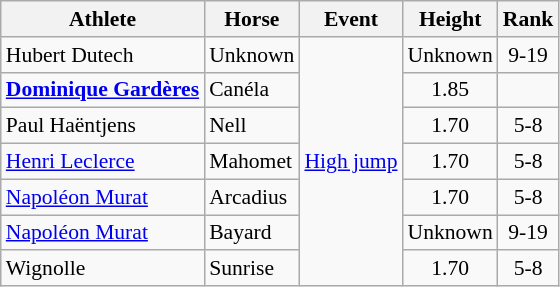<table class=wikitable style="font-size:90%">
<tr>
<th>Athlete</th>
<th>Horse</th>
<th>Event</th>
<th>Height</th>
<th>Rank</th>
</tr>
<tr align=center>
<td align=left>Hubert Dutech</td>
<td align=left>Unknown</td>
<td align=left rowspan=7><a href='#'>High jump</a></td>
<td>Unknown</td>
<td>9-19</td>
</tr>
<tr align=center>
<td align=left><strong><a href='#'>Dominique Gardères</a></strong></td>
<td align=left>Canéla</td>
<td>1.85</td>
<td></td>
</tr>
<tr align=center>
<td align=left>Paul Haëntjens</td>
<td align=left>Nell</td>
<td>1.70</td>
<td>5-8</td>
</tr>
<tr align=center>
<td align=left><a href='#'>Henri Leclerce</a></td>
<td align=left>Mahomet</td>
<td>1.70</td>
<td>5-8</td>
</tr>
<tr align=center>
<td align=left><a href='#'>Napoléon Murat</a></td>
<td align=left>Arcadius</td>
<td>1.70</td>
<td>5-8</td>
</tr>
<tr align=center>
<td align=left><a href='#'>Napoléon Murat</a></td>
<td align=left>Bayard</td>
<td>Unknown</td>
<td>9-19</td>
</tr>
<tr align=center>
<td align=left>Wignolle</td>
<td align=left>Sunrise</td>
<td>1.70</td>
<td>5-8</td>
</tr>
</table>
